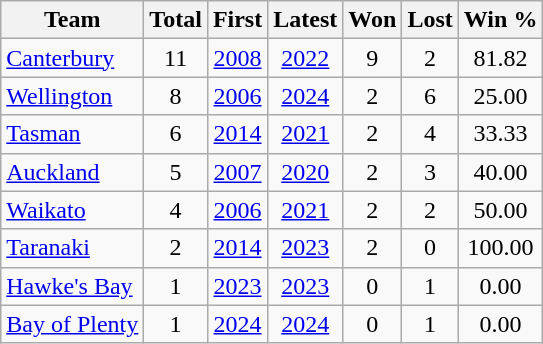<table class="wikitable sortable">
<tr>
<th>Team</th>
<th>Total</th>
<th>First</th>
<th>Latest</th>
<th>Won</th>
<th>Lost</th>
<th>Win %</th>
</tr>
<tr>
<td><a href='#'>Canterbury</a></td>
<td style="text-align:center">11</td>
<td style="text-align:center"><a href='#'>2008</a></td>
<td style="text-align:center"><a href='#'>2022</a></td>
<td style="text-align:center">9</td>
<td style="text-align:center">2</td>
<td style="text-align:center">81.82</td>
</tr>
<tr>
<td><a href='#'>Wellington</a></td>
<td style="text-align:center">8</td>
<td style="text-align:center"><a href='#'>2006</a></td>
<td style="text-align:center"><a href='#'>2024</a></td>
<td style="text-align:center">2</td>
<td style="text-align:center">6</td>
<td style="text-align:center">25.00</td>
</tr>
<tr>
<td><a href='#'>Tasman</a></td>
<td style="text-align:center">6</td>
<td style="text-align:center"><a href='#'>2014</a></td>
<td style="text-align:center"><a href='#'>2021</a></td>
<td style="text-align:center">2</td>
<td style="text-align:center">4</td>
<td style="text-align:center">33.33</td>
</tr>
<tr>
<td><a href='#'>Auckland</a></td>
<td style="text-align:center">5</td>
<td style="text-align:center"><a href='#'>2007</a></td>
<td style="text-align:center"><a href='#'>2020</a></td>
<td style="text-align:center">2</td>
<td style="text-align:center">3</td>
<td style="text-align:center">40.00</td>
</tr>
<tr>
<td><a href='#'>Waikato</a></td>
<td style="text-align:center">4</td>
<td style="text-align:center"><a href='#'>2006</a></td>
<td style="text-align:center"><a href='#'>2021</a></td>
<td style="text-align:center">2</td>
<td style="text-align:center">2</td>
<td style="text-align:center">50.00</td>
</tr>
<tr>
<td><a href='#'>Taranaki</a></td>
<td style="text-align:center">2</td>
<td style="text-align:center"><a href='#'>2014</a></td>
<td style="text-align:center"><a href='#'>2023</a></td>
<td style="text-align:center">2</td>
<td style="text-align:center">0</td>
<td style="text-align:center">100.00</td>
</tr>
<tr>
<td><a href='#'>Hawke's Bay</a></td>
<td style="text-align:center">1</td>
<td style="text-align:center"><a href='#'>2023</a></td>
<td style="text-align:center"><a href='#'>2023</a></td>
<td style="text-align:center">0</td>
<td style="text-align:center">1</td>
<td style="text-align:center">0.00</td>
</tr>
<tr>
<td><a href='#'>Bay of Plenty</a></td>
<td style="text-align:center">1</td>
<td style="text-align:center"><a href='#'>2024</a></td>
<td style="text-align:center"><a href='#'>2024</a></td>
<td style="text-align:center">0</td>
<td style="text-align:center">1</td>
<td style="text-align:center">0.00</td>
</tr>
</table>
